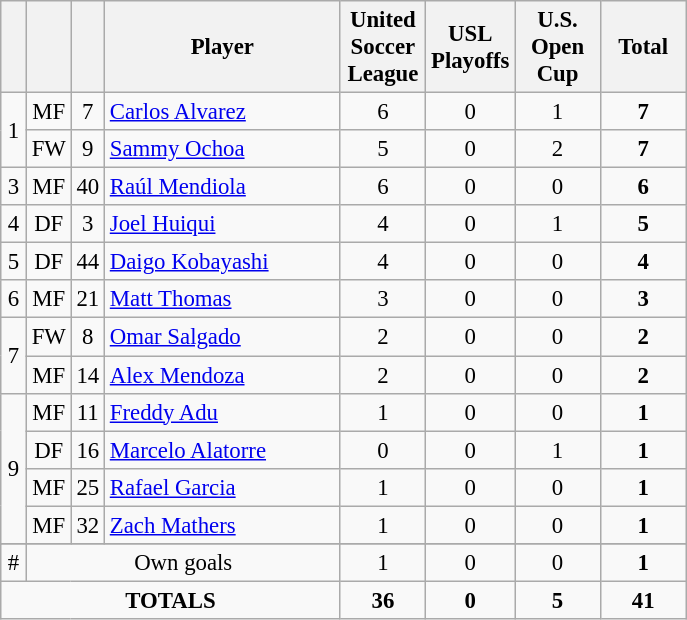<table class="wikitable sortable" style="font-size: 95%; text-align: center;">
<tr>
<th width=10></th>
<th width=10></th>
<th width=10></th>
<th width=150>Player</th>
<th width=50>United Soccer League</th>
<th width=50>USL Playoffs</th>
<th width=50>U.S. Open Cup</th>
<th width=50>Total</th>
</tr>
<tr>
<td rowspan="2">1</td>
<td>MF</td>
<td>7</td>
<td align=left> <a href='#'>Carlos Alvarez</a></td>
<td>6</td>
<td>0</td>
<td>1</td>
<td><strong>7</strong></td>
</tr>
<tr>
<td>FW</td>
<td>9</td>
<td align=left> <a href='#'>Sammy Ochoa</a></td>
<td>5</td>
<td>0</td>
<td>2</td>
<td><strong>7</strong></td>
</tr>
<tr>
<td>3</td>
<td>MF</td>
<td>40</td>
<td align=left> <a href='#'>Raúl Mendiola</a></td>
<td>6</td>
<td>0</td>
<td>0</td>
<td><strong>6</strong></td>
</tr>
<tr>
<td>4</td>
<td>DF</td>
<td>3</td>
<td align=left> <a href='#'>Joel Huiqui</a></td>
<td>4</td>
<td>0</td>
<td>1</td>
<td><strong>5</strong></td>
</tr>
<tr>
<td>5</td>
<td>DF</td>
<td>44</td>
<td align=left> <a href='#'>Daigo Kobayashi</a></td>
<td>4</td>
<td>0</td>
<td>0</td>
<td><strong>4</strong></td>
</tr>
<tr>
<td>6</td>
<td>MF</td>
<td>21</td>
<td align=left> <a href='#'>Matt Thomas</a></td>
<td>3</td>
<td>0</td>
<td>0</td>
<td><strong>3</strong></td>
</tr>
<tr>
<td rowspan="2">7</td>
<td>FW</td>
<td>8</td>
<td align=left> <a href='#'>Omar Salgado</a></td>
<td>2</td>
<td>0</td>
<td>0</td>
<td><strong>2</strong></td>
</tr>
<tr>
<td>MF</td>
<td>14</td>
<td align=left> <a href='#'>Alex Mendoza</a></td>
<td>2</td>
<td>0</td>
<td>0</td>
<td><strong>2</strong></td>
</tr>
<tr>
<td rowspan="4">9</td>
<td>MF</td>
<td>11</td>
<td align=left> <a href='#'>Freddy Adu</a></td>
<td>1</td>
<td>0</td>
<td>0</td>
<td><strong>1</strong></td>
</tr>
<tr>
<td>DF</td>
<td>16</td>
<td align=left> <a href='#'>Marcelo Alatorre</a></td>
<td>0</td>
<td>0</td>
<td>1</td>
<td><strong>1</strong></td>
</tr>
<tr>
<td>MF</td>
<td>25</td>
<td align=left> <a href='#'>Rafael Garcia</a></td>
<td>1</td>
<td>0</td>
<td>0</td>
<td><strong>1</strong></td>
</tr>
<tr>
<td>MF</td>
<td>32</td>
<td align=left> <a href='#'>Zach Mathers</a></td>
<td>1</td>
<td>0</td>
<td>0</td>
<td><strong>1</strong></td>
</tr>
<tr>
</tr>
<tr class="sortbottom">
<td>#</td>
<td colspan="3">Own goals</td>
<td>1</td>
<td>0</td>
<td>0</td>
<td><strong>1</strong></td>
</tr>
<tr>
<td colspan="4"><strong>TOTALS</strong></td>
<td><strong>36</strong></td>
<td><strong>0</strong></td>
<td><strong>5</strong></td>
<td><strong>41</strong></td>
</tr>
</table>
